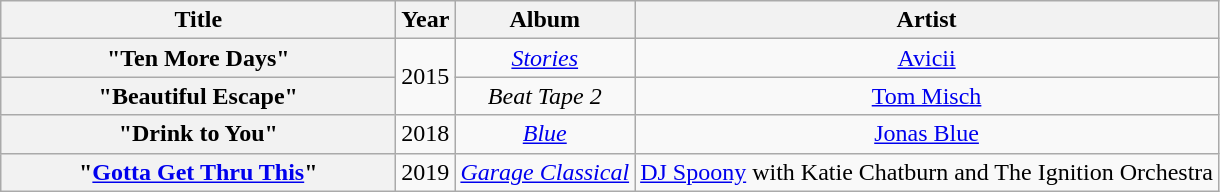<table class="wikitable plainrowheaders" style="text-align:center">
<tr>
<th scope="col" style="width:16em;">Title</th>
<th scope="col" style="width:1em;">Year</th>
<th scope="col">Album</th>
<th scope="col">Artist</th>
</tr>
<tr>
<th scope="row">"Ten More Days"</th>
<td rowspan="2">2015</td>
<td><em><a href='#'>Stories</a></em></td>
<td><a href='#'>Avicii</a></td>
</tr>
<tr>
<th scope="row">"Beautiful Escape"</th>
<td><em>Beat Tape 2</em></td>
<td><a href='#'>Tom Misch</a></td>
</tr>
<tr>
<th scope="row">"Drink to You"</th>
<td>2018</td>
<td><em><a href='#'>Blue</a></em></td>
<td><a href='#'>Jonas Blue</a></td>
</tr>
<tr>
<th scope="row">"<a href='#'>Gotta Get Thru This</a>"</th>
<td>2019</td>
<td><em><a href='#'>Garage Classical</a></em></td>
<td><a href='#'>DJ Spoony</a> with Katie Chatburn and The Ignition Orchestra</td>
</tr>
</table>
